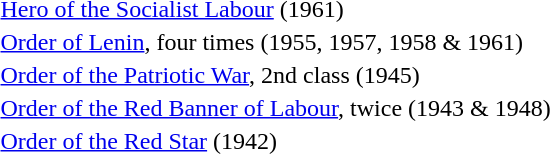<table>
<tr>
<td></td>
<td><a href='#'>Hero of the Socialist Labour</a> (1961)</td>
</tr>
<tr>
<td></td>
<td><a href='#'>Order of Lenin</a>, four times (1955, 1957, 1958 & 1961)</td>
</tr>
<tr>
<td></td>
<td><a href='#'>Order of the Patriotic War</a>, 2nd class (1945)</td>
</tr>
<tr>
<td></td>
<td><a href='#'>Order of the Red Banner of Labour</a>, twice (1943 & 1948)</td>
</tr>
<tr>
<td></td>
<td><a href='#'>Order of the Red Star</a> (1942)</td>
</tr>
</table>
